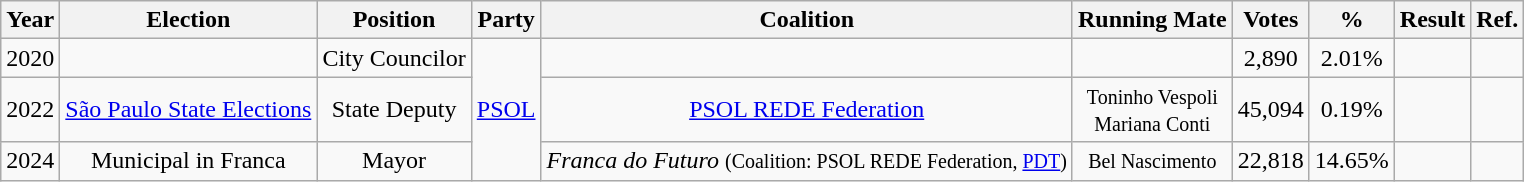<table class="wikitable">
<tr>
<th>Year</th>
<th>Election</th>
<th>Position</th>
<th>Party</th>
<th>Coalition</th>
<th>Running Mate</th>
<th>Votes</th>
<th>%</th>
<th>Result</th>
<th>Ref.</th>
</tr>
<tr align="center">
<td>2020</td>
<td></td>
<td>City Councilor</td>
<td rowspan="3"><a href='#'>PSOL</a></td>
<td></td>
<td></td>
<td>2,890</td>
<td>2.01%</td>
<td></td>
<td></td>
</tr>
<tr align="center">
<td>2022</td>
<td><a href='#'>São Paulo State Elections</a></td>
<td>State Deputy</td>
<td><a href='#'>PSOL REDE Federation</a></td>
<td><small>Toninho Vespoli <br> Mariana Conti</small></td>
<td>45,094</td>
<td>0.19%</td>
<td></td>
<td></td>
</tr>
<tr align="center">
<td>2024</td>
<td>Municipal in Franca</td>
<td>Mayor</td>
<td><em>Franca do Futuro</em> <small>(Coalition: PSOL REDE Federation, <a href='#'>PDT</a>) </small></td>
<td><small> Bel Nascimento </small></td>
<td>22,818</td>
<td>14.65%</td>
<td></td>
<td></td>
</tr>
</table>
